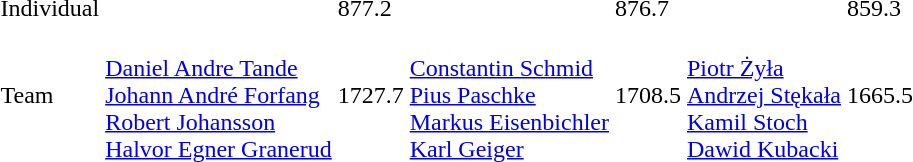<table>
<tr>
<td>Individual<br></td>
<td></td>
<td>877.2</td>
<td></td>
<td>876.7</td>
<td></td>
<td>859.3</td>
</tr>
<tr>
<td>Team<br></td>
<td><br><a href='#'>Daniel Andre Tande</a><br><a href='#'>Johann André Forfang</a><br><a href='#'>Robert Johansson</a><br><a href='#'>Halvor Egner Granerud</a></td>
<td>1727.7</td>
<td><br><a href='#'>Constantin Schmid</a><br><a href='#'>Pius Paschke</a><br><a href='#'>Markus Eisenbichler</a><br><a href='#'>Karl Geiger</a></td>
<td>1708.5</td>
<td><br><a href='#'>Piotr Żyła</a><br><a href='#'>Andrzej Stękała</a><br><a href='#'>Kamil Stoch</a><br><a href='#'>Dawid Kubacki</a></td>
<td>1665.5</td>
</tr>
</table>
